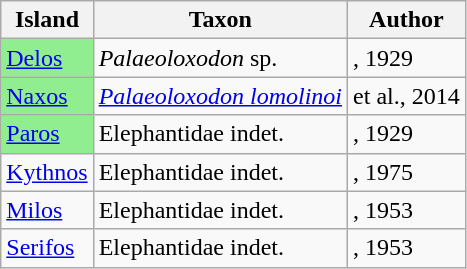<table class="wikitable">
<tr>
<th>Island</th>
<th>Taxon</th>
<th>Author</th>
</tr>
<tr>
<td style="background: lightgreen"><a href='#'>Delos</a></td>
<td><em>Palaeoloxodon</em> sp.</td>
<td>, 1929</td>
</tr>
<tr>
<td style="background: lightgreen"><a href='#'>Naxos</a></td>
<td><em><a href='#'>Palaeoloxodon lomolinoi</a></em></td>
<td> et al., 2014</td>
</tr>
<tr>
<td style="background: lightgreen"><a href='#'>Paros</a></td>
<td>Elephantidae indet.</td>
<td>, 1929</td>
</tr>
<tr>
<td><a href='#'>Kythnos</a></td>
<td>Elephantidae indet.</td>
<td>, 1975</td>
</tr>
<tr>
<td><a href='#'>Milos</a></td>
<td>Elephantidae indet.</td>
<td>, 1953</td>
</tr>
<tr>
<td><a href='#'>Serifos</a></td>
<td>Elephantidae indet.</td>
<td>, 1953</td>
</tr>
</table>
